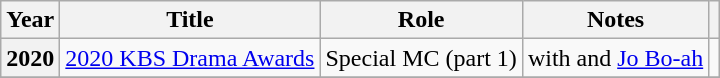<table class="wikitable sortable plainrowheaders">
<tr>
<th scope="col">Year</th>
<th scope="col">Title</th>
<th scope="col">Role</th>
<th scope="col">Notes</th>
<th scope="col" class="unsortable"></th>
</tr>
<tr>
<th scope="row">2020</th>
<td><a href='#'>2020 KBS Drama Awards</a></td>
<td>Special MC (part 1)</td>
<td>with  and <a href='#'>Jo Bo-ah</a></td>
<td></td>
</tr>
<tr>
</tr>
</table>
